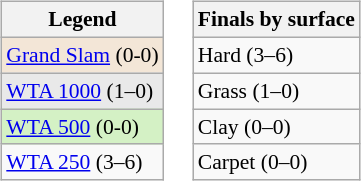<table>
<tr valign=top>
<td><br><table class=wikitable style=font-size:90%>
<tr>
<th>Legend</th>
</tr>
<tr>
<td style="background:#f3e6d7;"><a href='#'>Grand Slam</a> (0-0)</td>
</tr>
<tr>
<td style="background:#e9e9e9;"><a href='#'>WTA 1000</a> (1–0)</td>
</tr>
<tr>
<td style="background:#d4f1c5;"><a href='#'>WTA 500</a> (0-0)</td>
</tr>
<tr>
<td><a href='#'>WTA 250</a> (3–6)</td>
</tr>
</table>
</td>
<td><br><table class=wikitable style=font-size:90%>
<tr>
<th>Finals by surface</th>
</tr>
<tr>
<td>Hard (3–6)</td>
</tr>
<tr>
<td>Grass (1–0)</td>
</tr>
<tr>
<td>Clay (0–0)</td>
</tr>
<tr>
<td>Carpet (0–0)</td>
</tr>
</table>
</td>
</tr>
</table>
